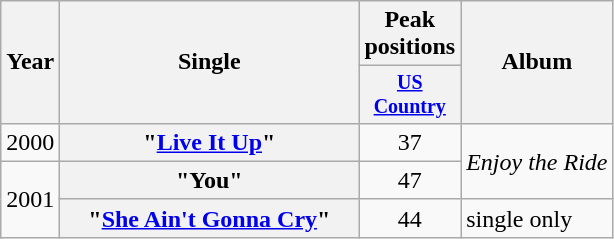<table class="wikitable plainrowheaders" style="text-align:center;">
<tr>
<th rowspan="2">Year</th>
<th rowspan="2" style="width:12em;">Single</th>
<th colspan="1">Peak positions</th>
<th rowspan="2">Album</th>
</tr>
<tr style="font-size:smaller;">
<th width="60"><a href='#'>US Country</a></th>
</tr>
<tr>
<td>2000</td>
<th scope="row">"<a href='#'>Live It Up</a>"</th>
<td>37</td>
<td align="left" rowspan="2"><em>Enjoy the Ride</em></td>
</tr>
<tr>
<td rowspan="2">2001</td>
<th scope="row">"You"</th>
<td>47</td>
</tr>
<tr>
<th scope="row">"<a href='#'>She Ain't Gonna Cry</a>"</th>
<td>44</td>
<td align="left">single only</td>
</tr>
</table>
